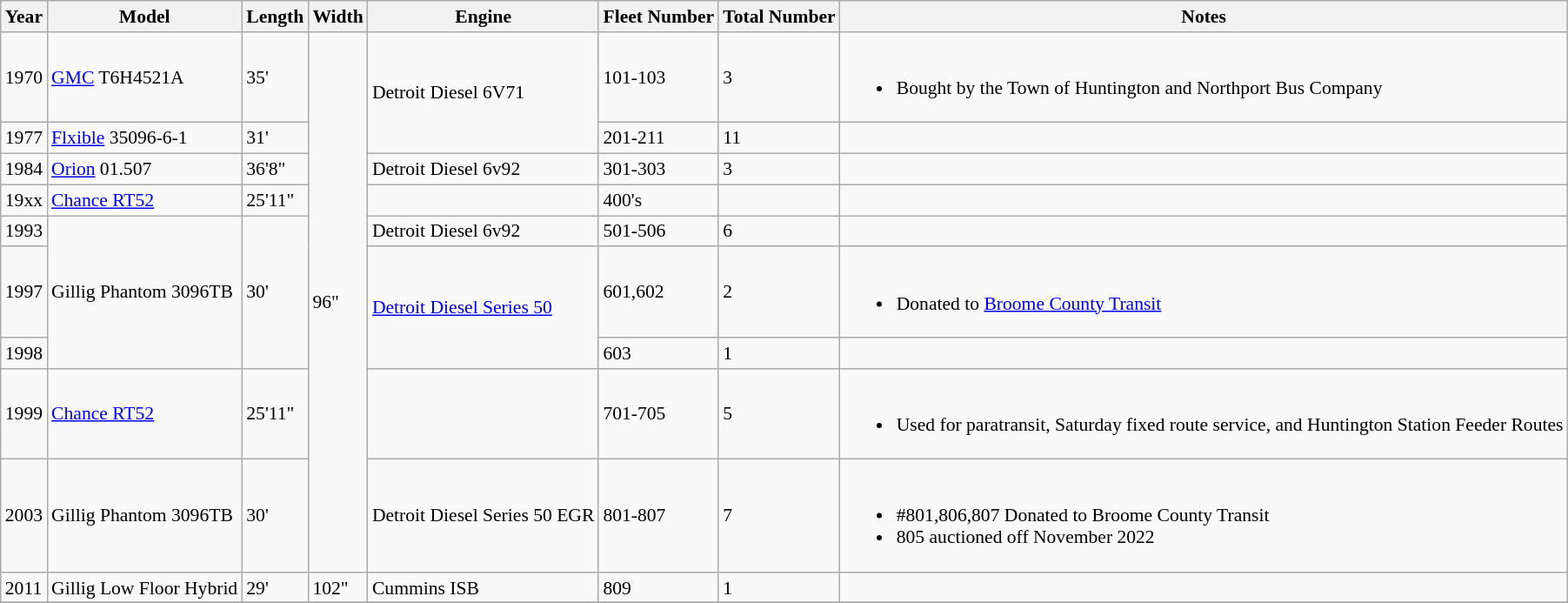<table class="wikitable" style="font-size: 90%;" |>
<tr>
<th>Year</th>
<th>Model</th>
<th>Length</th>
<th>Width</th>
<th>Engine</th>
<th>Fleet Number</th>
<th>Total Number</th>
<th>Notes</th>
</tr>
<tr>
<td>1970</td>
<td><a href='#'>GMC</a> T6H4521A</td>
<td>35'</td>
<td Rowspan=9>96"</td>
<td Rowspan=2>Detroit Diesel 6V71</td>
<td>101-103</td>
<td>3</td>
<td><br><ul><li>Bought by the Town of Huntington and Northport Bus Company</li></ul></td>
</tr>
<tr>
<td>1977</td>
<td><a href='#'>Flxible</a> 35096-6-1</td>
<td>31'</td>
<td>201-211</td>
<td>11</td>
<td></td>
</tr>
<tr>
<td>1984</td>
<td><a href='#'>Orion</a> 01.507</td>
<td>36'8"</td>
<td>Detroit Diesel 6v92</td>
<td>301-303</td>
<td>3</td>
<td></td>
</tr>
<tr>
<td>19xx</td>
<td><a href='#'>Chance RT52</a></td>
<td>25'11"</td>
<td></td>
<td>400's</td>
<td></td>
<td></td>
</tr>
<tr>
<td>1993</td>
<td Rowspan=3>Gillig Phantom 3096TB</td>
<td Rowspan=3>30'</td>
<td>Detroit Diesel 6v92</td>
<td>501-506</td>
<td>6</td>
<td></td>
</tr>
<tr>
<td>1997</td>
<td rowspan=2><a href='#'>Detroit Diesel Series 50</a></td>
<td>601,602</td>
<td>2</td>
<td><br><ul><li>Donated to <a href='#'>Broome County Transit</a></li></ul></td>
</tr>
<tr>
<td>1998</td>
<td>603</td>
<td>1</td>
<td></td>
</tr>
<tr>
<td>1999</td>
<td><a href='#'>Chance RT52</a></td>
<td>25'11"</td>
<td></td>
<td>701-705</td>
<td>5</td>
<td><br><ul><li>Used for paratransit, Saturday fixed route service, and Huntington Station Feeder Routes</li></ul></td>
</tr>
<tr>
<td>2003</td>
<td>Gillig Phantom 3096TB</td>
<td>30'</td>
<td>Detroit Diesel Series 50 EGR</td>
<td>801-807</td>
<td>7</td>
<td><br><ul><li>#801,806,807 Donated to Broome County Transit</li><li>805 auctioned off November 2022</li></ul></td>
</tr>
<tr>
<td>2011</td>
<td>Gillig Low Floor Hybrid</td>
<td>29'</td>
<td>102"</td>
<td>Cummins ISB</td>
<td>809</td>
<td>1</td>
<td></td>
</tr>
<tr>
</tr>
</table>
